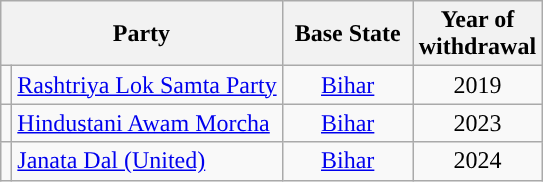<table class="wikitable sortable">
<tr>
<th colspan="2" style="width:30px;">Party</th>
<th style="width:80px;">Base State</th>
<th style="width:60px;">Year of withdrawal</th>
</tr>
<tr>
<td style="background-color:"></td>
<td><a href='#'>Rashtriya Lok Samta Party</a></td>
<td style="text-align: center;"><a href='#'>Bihar</a></td>
<td style="text-align: center;">2019</td>
</tr>
<tr>
<td style="background-color:"></td>
<td><a href='#'>Hindustani Awam Morcha</a></td>
<td style="text-align: center;"><a href='#'>Bihar</a></td>
<td style="text-align: center;">2023</td>
</tr>
<tr>
<td style="background-color:"></td>
<td><a href='#'>Janata Dal (United)</a></td>
<td style="text-align: center;"><a href='#'>Bihar</a></td>
<td style="text-align: center;">2024</td>
</tr>
</table>
